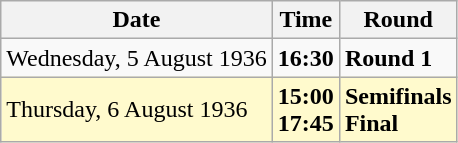<table class="wikitable">
<tr>
<th>Date</th>
<th>Time</th>
<th>Round</th>
</tr>
<tr>
<td>Wednesday, 5 August 1936</td>
<td><strong>16:30</strong></td>
<td><strong>Round 1</strong></td>
</tr>
<tr style=background:lemonchiffon>
<td>Thursday, 6 August 1936</td>
<td><strong>15:00</strong><br><strong>17:45</strong></td>
<td><strong>Semifinals</strong><br><strong>Final</strong></td>
</tr>
</table>
